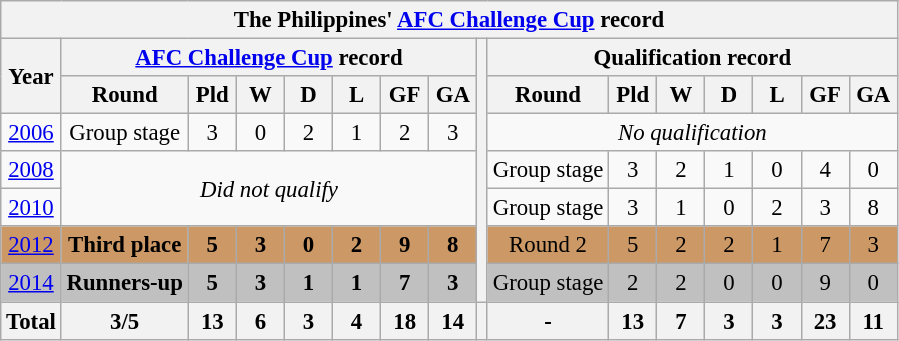<table class="wikitable collapsible autocollapse" style="text-align: center; font-size:95%">
<tr>
<th colspan=16>The Philippines' <a href='#'>AFC Challenge Cup</a> record</th>
</tr>
<tr>
<th rowspan=2>Year</th>
<th colspan=7><a href='#'>AFC Challenge Cup</a> record</th>
<th rowspan=7></th>
<th colspan=7>Qualification record</th>
</tr>
<tr>
<th>Round</th>
<th width=25>Pld</th>
<th width=25>W</th>
<th width=25>D</th>
<th width=25>L</th>
<th width=25>GF</th>
<th width=25>GA</th>
<th>Round</th>
<th width=25>Pld</th>
<th width=25>W</th>
<th width=25>D</th>
<th width=25>L</th>
<th width=25>GF</th>
<th width=25>GA</th>
</tr>
<tr>
<td> <a href='#'>2006</a></td>
<td>Group stage</td>
<td>3</td>
<td>0</td>
<td>2</td>
<td>1</td>
<td>2</td>
<td>3</td>
<td colspan=7><em>No qualification</em></td>
</tr>
<tr>
<td> <a href='#'>2008</a></td>
<td colspan=7 rowspan=2><em>Did not qualify</em></td>
<td>Group stage</td>
<td>3</td>
<td>2</td>
<td>1</td>
<td>0</td>
<td>4</td>
<td>0</td>
</tr>
<tr>
<td> <a href='#'>2010</a></td>
<td>Group stage</td>
<td>3</td>
<td>1</td>
<td>0</td>
<td>2</td>
<td>3</td>
<td>8</td>
</tr>
<tr style="background:#c96;">
<td> <a href='#'>2012</a></td>
<td><strong>Third place</strong></td>
<td><strong>5</strong></td>
<td><strong>3</strong></td>
<td><strong>0</strong></td>
<td><strong>2</strong></td>
<td><strong>9</strong></td>
<td><strong>8</strong></td>
<td>Round 2</td>
<td>5</td>
<td>2</td>
<td>2</td>
<td>1</td>
<td>7</td>
<td>3</td>
</tr>
<tr style="background:silver;">
<td> <a href='#'>2014</a></td>
<td><strong>Runners-up</strong></td>
<td><strong>5</strong></td>
<td><strong>3</strong></td>
<td><strong>1</strong></td>
<td><strong>1</strong></td>
<td><strong>7</strong></td>
<td><strong>3</strong></td>
<td>Group stage</td>
<td>2</td>
<td>2</td>
<td>0</td>
<td>0</td>
<td>9</td>
<td>0</td>
</tr>
<tr>
<th><strong>Total</strong></th>
<th>3/5</th>
<th>13</th>
<th>6</th>
<th>3</th>
<th>4</th>
<th>18</th>
<th>14</th>
<th></th>
<th>-</th>
<th>13</th>
<th>7</th>
<th>3</th>
<th>3</th>
<th>23</th>
<th>11</th>
</tr>
</table>
